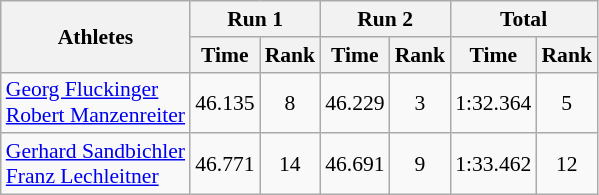<table class="wikitable" border="1" style="font-size:90%">
<tr>
<th rowspan="2">Athletes</th>
<th colspan="2">Run 1</th>
<th colspan="2">Run 2</th>
<th colspan="2">Total</th>
</tr>
<tr>
<th>Time</th>
<th>Rank</th>
<th>Time</th>
<th>Rank</th>
<th>Time</th>
<th>Rank</th>
</tr>
<tr>
<td><a href='#'>Georg Fluckinger</a><br><a href='#'>Robert Manzenreiter</a></td>
<td align="center">46.135</td>
<td align="center">8</td>
<td align="center">46.229</td>
<td align="center">3</td>
<td align="center">1:32.364</td>
<td align="center">5</td>
</tr>
<tr>
<td><a href='#'>Gerhard Sandbichler</a><br><a href='#'>Franz Lechleitner</a></td>
<td align="center">46.771</td>
<td align="center">14</td>
<td align="center">46.691</td>
<td align="center">9</td>
<td align="center">1:33.462</td>
<td align="center">12</td>
</tr>
</table>
